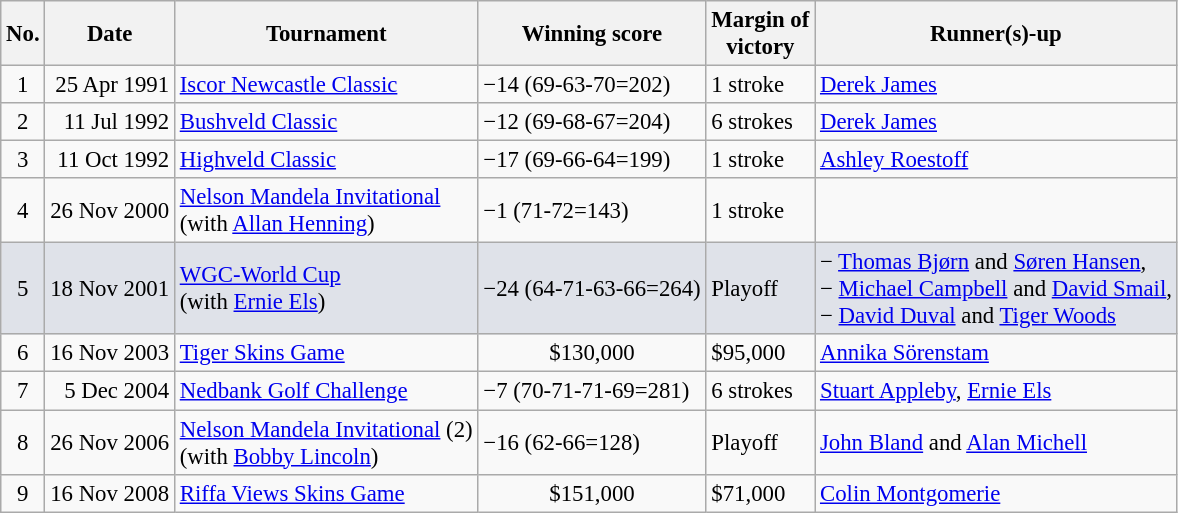<table class="wikitable" style="font-size:95%;">
<tr>
<th>No.</th>
<th>Date</th>
<th>Tournament</th>
<th>Winning score</th>
<th>Margin of<br>victory</th>
<th>Runner(s)-up</th>
</tr>
<tr>
<td align=center>1</td>
<td align=right>25 Apr 1991</td>
<td><a href='#'>Iscor Newcastle Classic</a></td>
<td>−14 (69-63-70=202)</td>
<td>1 stroke</td>
<td> <a href='#'>Derek James</a></td>
</tr>
<tr>
<td align=center>2</td>
<td align=right>11 Jul 1992</td>
<td><a href='#'>Bushveld Classic</a></td>
<td>−12 (69-68-67=204)</td>
<td>6 strokes</td>
<td> <a href='#'>Derek James</a></td>
</tr>
<tr>
<td align=center>3</td>
<td align=right>11 Oct 1992</td>
<td><a href='#'>Highveld Classic</a></td>
<td>−17 (69-66-64=199)</td>
<td>1 stroke</td>
<td> <a href='#'>Ashley Roestoff</a></td>
</tr>
<tr>
<td align=center>4</td>
<td align=right>26 Nov 2000</td>
<td><a href='#'>Nelson Mandela Invitational</a><br>(with  <a href='#'>Allan Henning</a>)</td>
<td>−1 (71-72=143)</td>
<td>1 stroke</td>
<td></td>
</tr>
<tr style="background:#dfe2e9;">
<td align=center>5</td>
<td align=right>18 Nov 2001</td>
<td><a href='#'>WGC-World Cup</a><br>(with  <a href='#'>Ernie Els</a>)</td>
<td>−24 (64-71-63-66=264)</td>
<td>Playoff</td>
<td> − <a href='#'>Thomas Bjørn</a> and <a href='#'>Søren Hansen</a>,<br> − <a href='#'>Michael Campbell</a> and <a href='#'>David Smail</a>,<br> − <a href='#'>David Duval</a> and <a href='#'>Tiger Woods</a></td>
</tr>
<tr>
<td align=center>6</td>
<td align=right>16 Nov 2003</td>
<td><a href='#'>Tiger Skins Game</a></td>
<td align=center>$130,000</td>
<td>$95,000</td>
<td> <a href='#'>Annika Sörenstam</a></td>
</tr>
<tr>
<td align=center>7</td>
<td align=right>5 Dec 2004</td>
<td><a href='#'>Nedbank Golf Challenge</a></td>
<td>−7 (70-71-71-69=281)</td>
<td>6 strokes</td>
<td> <a href='#'>Stuart Appleby</a>,  <a href='#'>Ernie Els</a></td>
</tr>
<tr>
<td align=center>8</td>
<td align=right>26 Nov 2006</td>
<td><a href='#'>Nelson Mandela Invitational</a> (2)<br>(with  <a href='#'>Bobby Lincoln</a>)</td>
<td>−16 (62-66=128)</td>
<td>Playoff</td>
<td> <a href='#'>John Bland</a> and  <a href='#'>Alan Michell</a></td>
</tr>
<tr>
<td align=center>9</td>
<td align=right>16 Nov 2008</td>
<td><a href='#'>Riffa Views Skins Game</a></td>
<td align=center>$151,000</td>
<td>$71,000</td>
<td> <a href='#'>Colin Montgomerie</a></td>
</tr>
</table>
